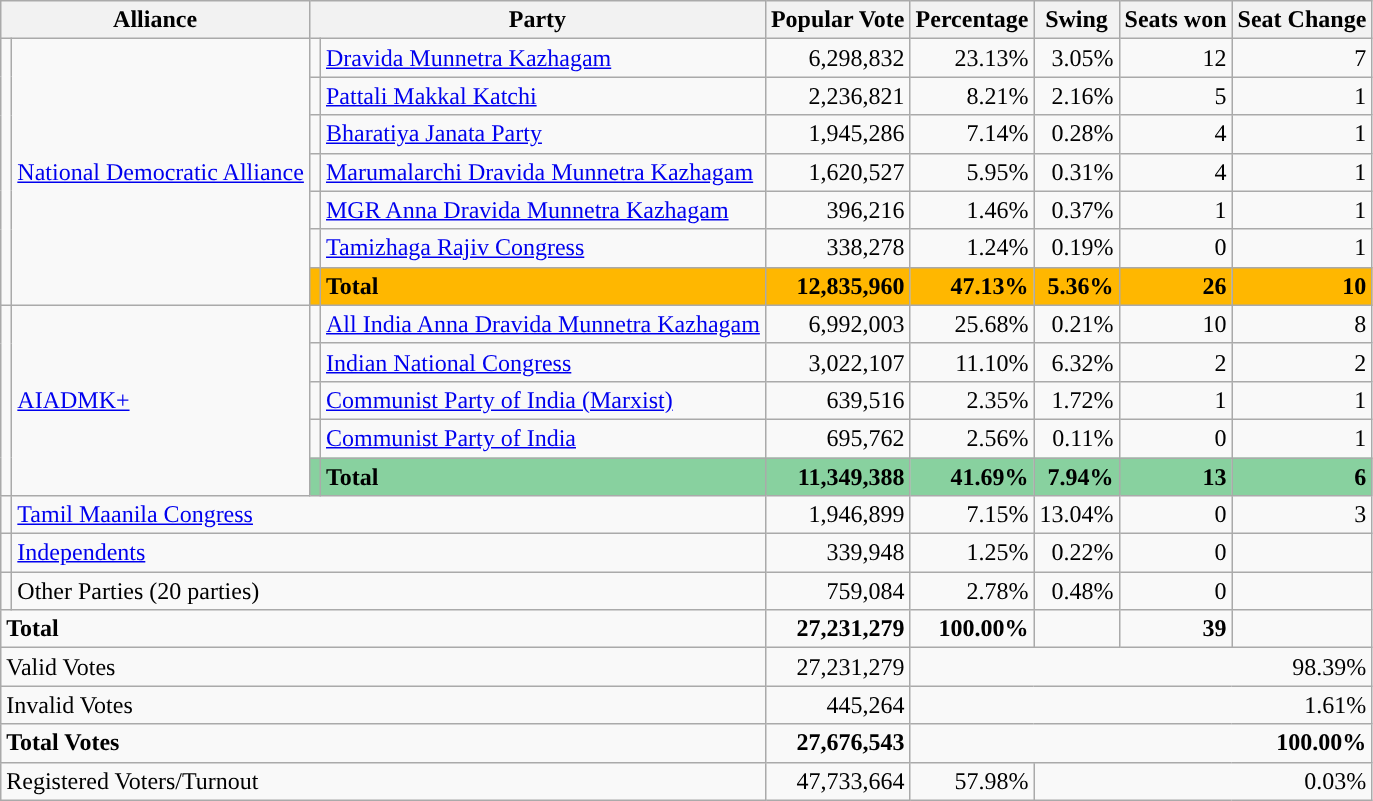<table class='wikitable'>
<tr>
<th colspan="2" align=centre>Alliance</th>
<th colspan="2" align=centre>Party</th>
<th align=centre>Popular Vote</th>
<th align=centre>Percentage</th>
<th align=centre>Swing</th>
<th align=centre>Seats won</th>
<th align=centre>Seat Change</th>
</tr>
<tr>
<td rowspan="7"></td>
<td rowspan="7"><a href='#'>National Democratic Alliance</a></td>
<td></td>
<td><a href='#'>Dravida Munnetra Kazhagam</a></td>
<td align=right>6,298,832</td>
<td align=right>23.13%</td>
<td align=right>3.05%</td>
<td align=right>12</td>
<td align=right>7</td>
</tr>
<tr>
<td></td>
<td><a href='#'>Pattali Makkal Katchi</a></td>
<td align=right>2,236,821</td>
<td align=right>8.21%</td>
<td align=right>2.16%</td>
<td align=right>5</td>
<td align=right>1</td>
</tr>
<tr>
<td></td>
<td><a href='#'>Bharatiya Janata Party</a></td>
<td align=right>1,945,286</td>
<td align=right>7.14%</td>
<td align=right>0.28%</td>
<td align=right>4</td>
<td align=right>1</td>
</tr>
<tr>
<td></td>
<td><a href='#'>Marumalarchi Dravida Munnetra Kazhagam</a></td>
<td align=right>1,620,527</td>
<td align=right>5.95%</td>
<td align=right>0.31%</td>
<td align=right>4</td>
<td align=right>1</td>
</tr>
<tr>
<td></td>
<td><a href='#'>MGR Anna Dravida Munnetra Kazhagam</a></td>
<td align=right>396,216</td>
<td align=right>1.46%</td>
<td align=right>0.37%</td>
<td align=right>1</td>
<td align=right>1</td>
</tr>
<tr>
<td></td>
<td><a href='#'>Tamizhaga Rajiv Congress</a></td>
<td align=right>338,278</td>
<td align=right>1.24%</td>
<td align=right>0.19%</td>
<td align=right>0</td>
<td align=right>1</td>
</tr>
<tr>
<td style="background:#FFB700"></td>
<td style="background:#FFB700" align=left><strong>Total</strong></td>
<td style="background:#FFB700" align=right><strong>12,835,960</strong></td>
<td style="background:#FFB700" align=right><strong>47.13%</strong></td>
<td style="background:#FFB700" align=right><strong>5.36%</strong></td>
<td style="background:#FFB700" align=right><strong>26</strong></td>
<td style="background:#FFB700" align=right><strong>10</strong></td>
</tr>
<tr>
<td rowspan="5"></td>
<td rowspan="5"><a href='#'>AIADMK+</a></td>
<td></td>
<td><a href='#'>All India Anna Dravida Munnetra Kazhagam</a></td>
<td align=right>6,992,003</td>
<td align=right>25.68%</td>
<td align=right>0.21%</td>
<td align=right>10</td>
<td align=right>8</td>
</tr>
<tr>
<td></td>
<td><a href='#'>Indian National Congress</a></td>
<td align=right>3,022,107</td>
<td align=right>11.10%</td>
<td align=right>6.32%</td>
<td align=right>2</td>
<td align=right>2</td>
</tr>
<tr>
<td></td>
<td><a href='#'>Communist Party of India (Marxist)</a></td>
<td align=right>639,516</td>
<td align=right>2.35%</td>
<td align=right>1.72%</td>
<td align=right>1</td>
<td align=right>1</td>
</tr>
<tr>
<td></td>
<td><a href='#'>Communist Party of India</a></td>
<td align=right>695,762</td>
<td align=right>2.56%</td>
<td align=right>0.11%</td>
<td align=right>0</td>
<td align=right>1</td>
</tr>
<tr>
<td style="background:#88D19F"></td>
<td style="background:#88D19F" align=left><strong>Total</strong></td>
<td style="background:#88D19F" align=right><strong>11,349,388</strong></td>
<td style="background:#88D19F" align=right><strong>41.69%</strong></td>
<td style="background:#88D19F" align=right><strong>7.94%</strong></td>
<td style="background:#88D19F" align=right><strong>13</strong></td>
<td style="background:#88D19F" align=right><strong>6</strong></td>
</tr>
<tr>
<td></td>
<td colspan="3"><a href='#'>Tamil Maanila Congress</a></td>
<td align=right>1,946,899</td>
<td align=right>7.15%</td>
<td align=right>13.04%</td>
<td align=right>0</td>
<td align=right>3</td>
</tr>
<tr>
<td></td>
<td colspan="3" align=left><a href='#'>Independents</a></td>
<td align=right>339,948</td>
<td align=right>1.25%</td>
<td align=right>0.22%</td>
<td align=right>0</td>
<td align=right></td>
</tr>
<tr>
<td></td>
<td colspan="3" align=left>Other Parties (20 parties)</td>
<td align=right>759,084</td>
<td align=right>2.78%</td>
<td align=right>0.48%</td>
<td align=right>0</td>
<td align=right></td>
</tr>
<tr>
<td colspan="4" align=left><strong>Total</strong></td>
<td align=right><strong>27,231,279</strong></td>
<td align=right><strong>100.00%</strong></td>
<td align=right></td>
<td align=right><strong>39</strong></td>
<td align=right></td>
</tr>
<tr>
<td colspan="4" align=left>Valid Votes</td>
<td align=right>27,231,279</td>
<td colspan="4" align=right>98.39%</td>
</tr>
<tr>
<td colspan="4" align=left>Invalid Votes</td>
<td align=right>445,264</td>
<td colspan="4" align=right>1.61%</td>
</tr>
<tr>
<td colspan="4" align=left><strong>Total Votes</strong></td>
<td align=right><strong>27,676,543</strong></td>
<td colspan="4" align=right><strong>100.00%</strong></td>
</tr>
<tr>
<td colspan="4" align=left>Registered Voters/Turnout</td>
<td align=right>47,733,664</td>
<td align=right>57.98%</td>
<td colspan="3" align=right>0.03%</td>
</tr>
</table>
